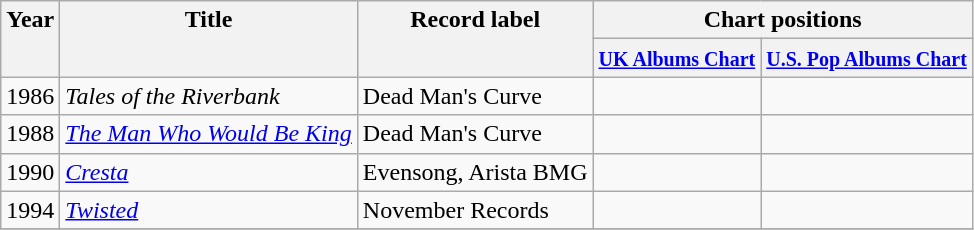<table class="wikitable">
<tr>
<th valign="top" rowspan="2">Year</th>
<th valign="top" rowspan="2">Title</th>
<th valign="top" rowspan="2">Record label</th>
<th valign="top" colspan="2"><strong>Chart positions</strong></th>
</tr>
<tr>
<th valign="top"><small><a href='#'>UK Albums Chart</a></small></th>
<th valign="top"><small><a href='#'>U.S. Pop Albums Chart</a></small></th>
</tr>
<tr>
<td align="left">1986</td>
<td valign="top"><em>Tales of the Riverbank</em></td>
<td align="left">Dead Man's Curve</td>
<td align="center"></td>
<td align="center"></td>
</tr>
<tr>
<td align="left">1988</td>
<td valign="top"><em><a href='#'>The Man Who Would Be King</a></em></td>
<td align="left">Dead Man's Curve</td>
<td align="center"></td>
<td align="center"></td>
</tr>
<tr>
<td align="left">1990</td>
<td valign="top"><em><a href='#'>Cresta</a></em></td>
<td align="left">Evensong, Arista BMG</td>
<td align="center"></td>
<td align="center"></td>
</tr>
<tr>
<td align="left">1994</td>
<td valign="top"><em><a href='#'>Twisted</a></em></td>
<td align="left">November Records</td>
<td align="center"></td>
<td align="center"></td>
</tr>
<tr>
</tr>
</table>
